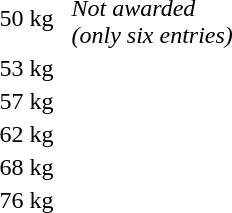<table>
<tr>
<td rowspan=2>50 kg<br></td>
<td rowspan=2></td>
<td rowspan=2></td>
<td></td>
</tr>
<tr>
<td><em>Not awarded<br>(only six entries)</em></td>
</tr>
<tr>
<td rowspan=2>53 kg<br></td>
<td rowspan=2></td>
<td rowspan=2></td>
<td></td>
</tr>
<tr>
<td></td>
</tr>
<tr>
<td rowspan=2>57 kg<br></td>
<td rowspan=2></td>
<td rowspan=2></td>
<td></td>
</tr>
<tr>
<td></td>
</tr>
<tr>
<td rowspan=2>62 kg<br></td>
<td rowspan=2></td>
<td rowspan=2></td>
<td></td>
</tr>
<tr>
<td></td>
</tr>
<tr>
<td rowspan=2>68 kg<br></td>
<td rowspan=2></td>
<td rowspan=2></td>
<td></td>
</tr>
<tr>
<td></td>
</tr>
<tr>
<td rowspan=2>76 kg<br></td>
<td rowspan=2></td>
<td rowspan=2></td>
<td></td>
</tr>
<tr>
<td></td>
</tr>
</table>
